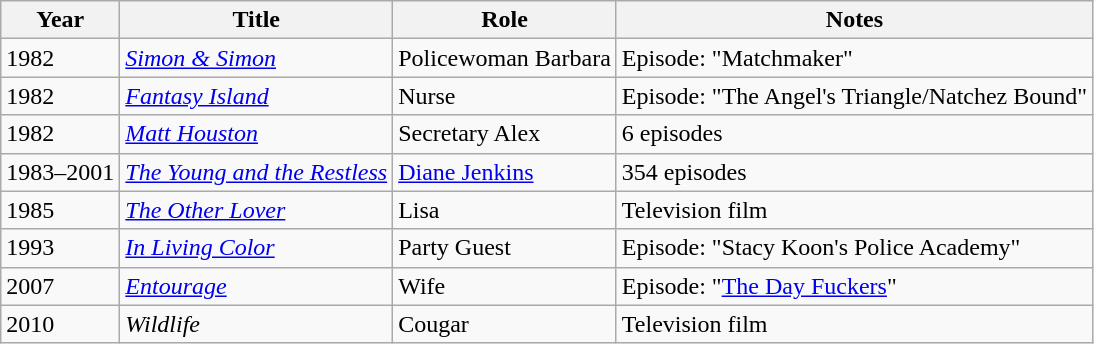<table class="wikitable sortable">
<tr>
<th>Year</th>
<th>Title</th>
<th>Role</th>
<th>Notes</th>
</tr>
<tr>
<td>1982</td>
<td><em><a href='#'>Simon & Simon</a></em></td>
<td>Policewoman Barbara</td>
<td>Episode: "Matchmaker"</td>
</tr>
<tr>
<td>1982</td>
<td><em><a href='#'>Fantasy Island</a></em></td>
<td>Nurse</td>
<td>Episode: "The Angel's Triangle/Natchez Bound"</td>
</tr>
<tr>
<td>1982</td>
<td><em><a href='#'>Matt Houston</a></em></td>
<td>Secretary Alex</td>
<td>6 episodes</td>
</tr>
<tr>
<td>1983–2001</td>
<td><em><a href='#'>The Young and the Restless</a></em></td>
<td><a href='#'>Diane Jenkins</a></td>
<td>354 episodes</td>
</tr>
<tr>
<td>1985</td>
<td><em><a href='#'>The Other Lover</a></em></td>
<td>Lisa</td>
<td>Television film</td>
</tr>
<tr>
<td>1993</td>
<td><em><a href='#'>In Living Color</a></em></td>
<td>Party Guest</td>
<td>Episode: "Stacy Koon's Police Academy"</td>
</tr>
<tr>
<td>2007</td>
<td><a href='#'><em>Entourage</em></a></td>
<td>Wife</td>
<td>Episode: "<a href='#'>The Day Fuckers</a>"</td>
</tr>
<tr>
<td>2010</td>
<td><em>Wildlife</em></td>
<td>Cougar</td>
<td>Television film</td>
</tr>
</table>
